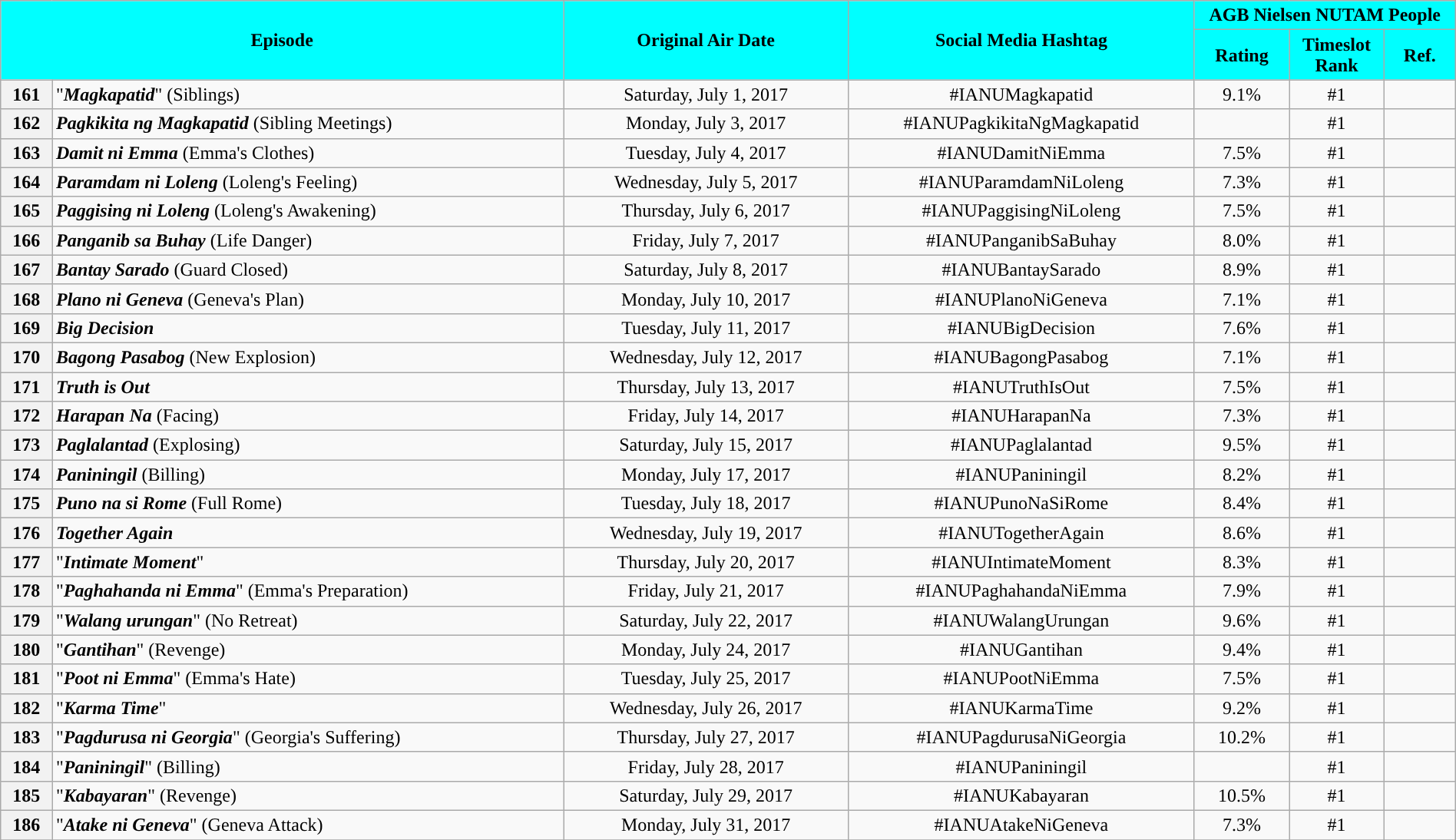<table class="wikitable" style="text-align:center; font-size:100%; line-height:18px;"  width="100%">
<tr>
<th colspan="2" rowspan="2" style="background-color:#00FFFF; color:#000000;">Episode</th>
<th style="background:#00FFFF; color:black" rowspan="2">Original Air Date</th>
<th style="background:#00FFFF; color:black" rowspan="2">Social Media Hashtag</th>
<th style="background-color:#00FFFF; color:#000000;" colspan="3">AGB Nielsen NUTAM People</th>
</tr>
<tr>
<th style="background-color:#00FFFF; width:75px; color:#000000;">Rating</th>
<th style="background-color:#00FFFF; width:75px; color:#000000;">Timeslot<br>Rank</th>
<th style="background-color:#00FFFF; color:#000000;">Ref.</th>
</tr>
<tr>
<th>161</th>
<td style="text-align: left;">"<strong><em>Magkapatid</em></strong>" (Siblings)</td>
<td>Saturday, July 1, 2017</td>
<td>#IANUMagkapatid</td>
<td>9.1%</td>
<td>#1</td>
<td></td>
</tr>
<tr>
<th>162</th>
<td style="text-align: left;"><strong><em>Pagkikita ng Magkapatid</em></strong> (Sibling Meetings)</td>
<td>Monday, July 3, 2017</td>
<td>#IANUPagkikitaNgMagkapatid</td>
<td></td>
<td>#1</td>
<td></td>
</tr>
<tr>
<th>163</th>
<td style="text-align: left;"><strong><em>Damit ni Emma</em></strong> (Emma's Clothes)</td>
<td>Tuesday, July 4, 2017</td>
<td>#IANUDamitNiEmma</td>
<td>7.5%</td>
<td>#1</td>
<td></td>
</tr>
<tr>
<th>164</th>
<td style="text-align: left;"><strong><em>Paramdam ni Loleng</em></strong> (Loleng's Feeling)</td>
<td>Wednesday, July 5, 2017</td>
<td>#IANUParamdamNiLoleng</td>
<td>7.3%</td>
<td>#1</td>
<td></td>
</tr>
<tr>
<th>165</th>
<td style="text-align: left;"><strong><em>Paggising ni Loleng</em></strong> (Loleng's Awakening)</td>
<td>Thursday, July 6, 2017</td>
<td>#IANUPaggisingNiLoleng</td>
<td>7.5%</td>
<td>#1</td>
<td></td>
</tr>
<tr>
<th>166</th>
<td style="text-align: left;"><strong><em>Panganib sa Buhay</em></strong> (Life Danger)</td>
<td>Friday, July 7, 2017</td>
<td>#IANUPanganibSaBuhay</td>
<td>8.0%</td>
<td>#1</td>
<td></td>
</tr>
<tr>
<th>167</th>
<td style="text-align: left;"><strong><em>Bantay Sarado</em></strong> (Guard Closed)</td>
<td>Saturday, July 8, 2017</td>
<td>#IANUBantaySarado</td>
<td>8.9%</td>
<td>#1</td>
<td></td>
</tr>
<tr>
<th>168</th>
<td style="text-align: left;"><strong><em>Plano ni Geneva</em></strong> (Geneva's Plan)</td>
<td>Monday, July 10, 2017</td>
<td>#IANUPlanoNiGeneva</td>
<td>7.1%</td>
<td>#1</td>
<td></td>
</tr>
<tr>
<th>169</th>
<td style="text-align: left;"><strong><em>Big Decision</em></strong></td>
<td>Tuesday, July 11, 2017</td>
<td>#IANUBigDecision</td>
<td>7.6%</td>
<td>#1</td>
<td></td>
</tr>
<tr>
<th>170</th>
<td style="text-align: left;"><strong><em>Bagong Pasabog</em></strong> (New Explosion)</td>
<td>Wednesday, July 12, 2017</td>
<td>#IANUBagongPasabog</td>
<td>7.1%</td>
<td>#1</td>
<td></td>
</tr>
<tr>
<th>171</th>
<td style="text-align: left;"><strong><em>Truth is Out</em></strong></td>
<td>Thursday, July 13, 2017</td>
<td>#IANUTruthIsOut</td>
<td>7.5%</td>
<td>#1</td>
<td></td>
</tr>
<tr>
<th>172</th>
<td style="text-align: left;"><strong><em>Harapan Na</em></strong> (Facing)</td>
<td>Friday, July 14, 2017</td>
<td>#IANUHarapanNa</td>
<td>7.3%</td>
<td>#1</td>
<td></td>
</tr>
<tr>
<th>173</th>
<td style="text-align: left;"><strong><em>Paglalantad</em></strong> (Explosing)</td>
<td>Saturday, July 15, 2017</td>
<td>#IANUPaglalantad</td>
<td>9.5%</td>
<td>#1</td>
<td></td>
</tr>
<tr>
<th>174</th>
<td style="text-align: left;"><strong><em>Paniningil</em></strong> (Billing)</td>
<td>Monday, July 17, 2017</td>
<td>#IANUPaniningil</td>
<td>8.2%</td>
<td>#1</td>
<td></td>
</tr>
<tr>
<th>175</th>
<td style="text-align: left;"><strong><em>Puno na si Rome</em></strong> (Full Rome)</td>
<td>Tuesday, July 18, 2017</td>
<td>#IANUPunoNaSiRome</td>
<td>8.4%</td>
<td>#1</td>
<td></td>
</tr>
<tr>
<th>176</th>
<td style="text-align: left;"><strong><em>Together Again</em></strong></td>
<td>Wednesday, July 19, 2017</td>
<td>#IANUTogetherAgain</td>
<td>8.6%</td>
<td>#1</td>
<td></td>
</tr>
<tr>
<th>177</th>
<td style="text-align: left;">"<strong><em>Intimate Moment</em></strong>"</td>
<td>Thursday, July 20, 2017</td>
<td>#IANUIntimateMoment</td>
<td>8.3%</td>
<td>#1</td>
<td></td>
</tr>
<tr>
<th>178</th>
<td style="text-align: left;">"<strong><em>Paghahanda ni Emma</em></strong>" (Emma's Preparation)</td>
<td>Friday, July 21, 2017</td>
<td>#IANUPaghahandaNiEmma</td>
<td>7.9%</td>
<td>#1</td>
<td></td>
</tr>
<tr>
<th>179</th>
<td style="text-align: left;">"<strong><em>Walang urungan</em></strong>" (No Retreat)</td>
<td>Saturday, July 22, 2017</td>
<td>#IANUWalangUrungan</td>
<td>9.6%</td>
<td>#1</td>
<td></td>
</tr>
<tr>
<th>180</th>
<td style="text-align: left;">"<strong><em>Gantihan</em></strong>" (Revenge)</td>
<td>Monday, July 24, 2017</td>
<td>#IANUGantihan</td>
<td>9.4%</td>
<td>#1</td>
<td></td>
</tr>
<tr>
<th>181</th>
<td style="text-align: left;">"<strong><em>Poot ni Emma</em></strong>" (Emma's Hate)</td>
<td>Tuesday, July 25, 2017</td>
<td>#IANUPootNiEmma</td>
<td>7.5%</td>
<td>#1</td>
<td></td>
</tr>
<tr>
<th>182</th>
<td style="text-align: left;">"<strong><em>Karma Time</em></strong>"</td>
<td>Wednesday, July 26, 2017</td>
<td>#IANUKarmaTime</td>
<td>9.2%</td>
<td>#1</td>
<td></td>
</tr>
<tr>
<th>183</th>
<td style="text-align: left;">"<strong><em>Pagdurusa ni Georgia</em></strong>" (Georgia's Suffering)</td>
<td>Thursday, July 27, 2017</td>
<td>#IANUPagdurusaNiGeorgia</td>
<td>10.2%</td>
<td>#1</td>
<td></td>
</tr>
<tr>
<th>184</th>
<td style="text-align: left;">"<strong><em>Paniningil</em></strong>" (Billing)</td>
<td>Friday, July 28, 2017</td>
<td>#IANUPaniningil</td>
<td></td>
<td>#1</td>
<td></td>
</tr>
<tr>
<th>185</th>
<td style="text-align: left;">"<strong><em>Kabayaran</em></strong>" (Revenge)</td>
<td>Saturday, July 29, 2017</td>
<td>#IANUKabayaran</td>
<td>10.5%</td>
<td>#1</td>
<td></td>
</tr>
<tr>
<th>186</th>
<td style="text-align: left;">"<strong><em>Atake ni Geneva</em></strong>" (Geneva Attack)</td>
<td>Monday, July 31, 2017</td>
<td>#IANUAtakeNiGeneva</td>
<td>7.3%</td>
<td>#1</td>
<td></td>
</tr>
<tr>
</tr>
</table>
